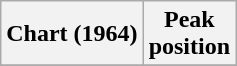<table class="wikitable sortable">
<tr>
<th>Chart (1964)</th>
<th>Peak<br>position</th>
</tr>
<tr>
</tr>
</table>
